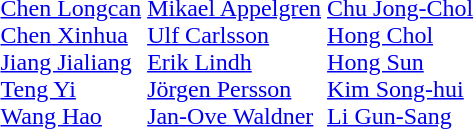<table>
<tr>
<td></td>
<td><br><a href='#'>Chen Longcan</a><br><a href='#'>Chen Xinhua</a><br><a href='#'>Jiang Jialiang</a><br><a href='#'>Teng Yi</a><br><a href='#'>Wang Hao</a></td>
<td><br><a href='#'>Mikael Appelgren</a><br><a href='#'>Ulf Carlsson</a><br><a href='#'>Erik Lindh</a><br><a href='#'>Jörgen Persson</a><br><a href='#'>Jan-Ove Waldner</a></td>
<td><br><a href='#'>Chu Jong-Chol</a><br><a href='#'>Hong Chol</a><br><a href='#'>Hong Sun</a><br><a href='#'>Kim Song-hui</a><br><a href='#'>Li Gun-Sang</a></td>
</tr>
</table>
